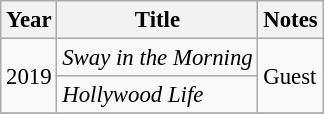<table class="wikitable" style="font-size: 95%;">
<tr>
<th>Year</th>
<th>Title</th>
<th>Notes</th>
</tr>
<tr>
<td rowspan="2">2019</td>
<td><em>Sway in the Morning</em></td>
<td rowspan="2">Guest</td>
</tr>
<tr>
<td><em>Hollywood Life</em></td>
</tr>
<tr>
</tr>
</table>
